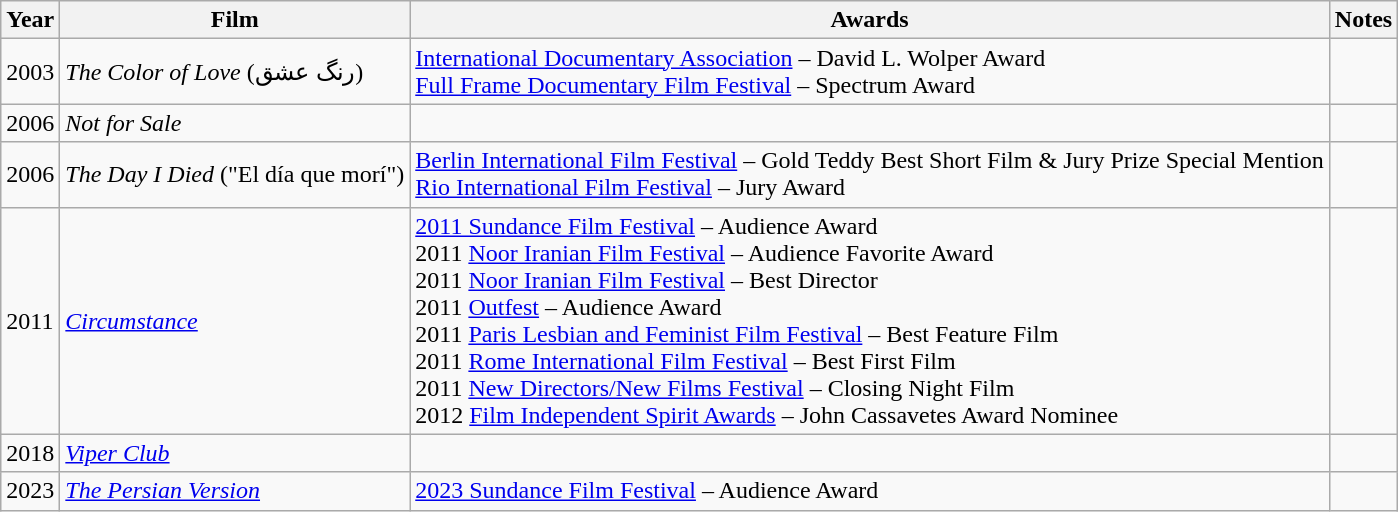<table class="wikitable">
<tr>
<th>Year</th>
<th>Film</th>
<th>Awards</th>
<th>Notes</th>
</tr>
<tr>
<td>2003</td>
<td><em>The Color of Love</em> (رنگ عشق)</td>
<td><a href='#'>International Documentary Association</a> – David L. Wolper Award<br><a href='#'>Full Frame Documentary Film Festival</a> – Spectrum Award</td>
<td></td>
</tr>
<tr>
<td>2006</td>
<td><em>Not for Sale</em></td>
<td></td>
<td></td>
</tr>
<tr>
<td>2006</td>
<td><em>The Day I Died</em> ("El día que morí")</td>
<td><a href='#'>Berlin International Film Festival</a> – Gold Teddy Best Short Film & Jury Prize Special Mention<br><a href='#'>Rio International Film Festival</a> – Jury Award</td>
<td></td>
</tr>
<tr>
<td>2011</td>
<td><em><a href='#'>Circumstance</a></em></td>
<td><a href='#'>2011 Sundance Film Festival</a> – Audience Award<br>2011 <a href='#'>Noor Iranian Film Festival</a> – Audience Favorite Award<br>2011 <a href='#'>Noor Iranian Film Festival</a> – Best Director<br>2011 <a href='#'>Outfest</a> – Audience Award<br>2011 <a href='#'>Paris Lesbian and Feminist Film Festival</a> – Best Feature Film<br>2011 <a href='#'>Rome International Film Festival</a> – Best First Film<br>2011 <a href='#'>New Directors/New Films Festival</a> – Closing Night Film<br>2012 <a href='#'>Film Independent Spirit Awards</a> – John Cassavetes Award Nominee</td>
<td></td>
</tr>
<tr>
<td>2018</td>
<td><em><a href='#'>Viper Club</a></em></td>
<td></td>
<td></td>
</tr>
<tr>
<td>2023</td>
<td><em><a href='#'>The Persian Version</a></em></td>
<td><a href='#'>2023 Sundance Film Festival</a> – Audience Award</td>
<td></td>
</tr>
</table>
